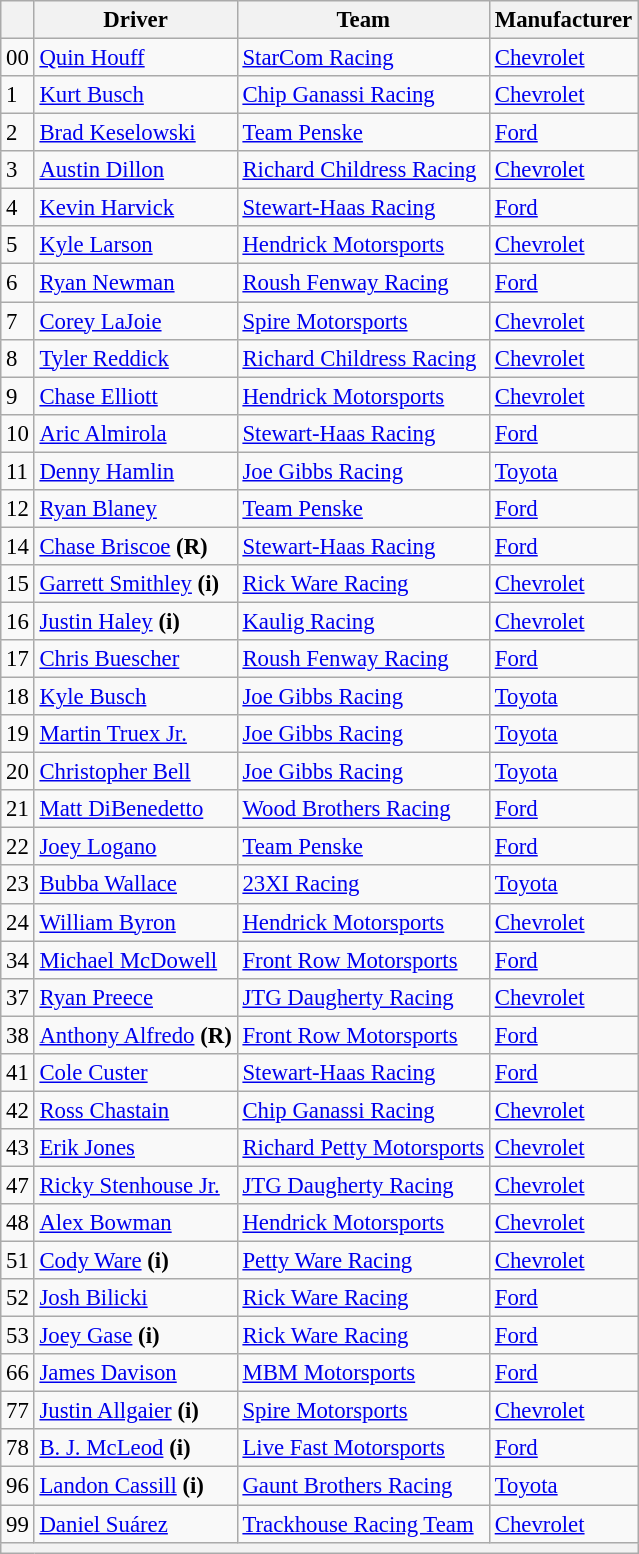<table class="wikitable" style="font-size:95%">
<tr>
<th></th>
<th>Driver</th>
<th>Team</th>
<th>Manufacturer</th>
</tr>
<tr>
<td>00</td>
<td><a href='#'>Quin Houff</a></td>
<td><a href='#'>StarCom Racing</a></td>
<td><a href='#'>Chevrolet</a></td>
</tr>
<tr>
<td>1</td>
<td><a href='#'>Kurt Busch</a></td>
<td><a href='#'>Chip Ganassi Racing</a></td>
<td><a href='#'>Chevrolet</a></td>
</tr>
<tr>
<td>2</td>
<td><a href='#'>Brad Keselowski</a></td>
<td><a href='#'>Team Penske</a></td>
<td><a href='#'>Ford</a></td>
</tr>
<tr>
<td>3</td>
<td><a href='#'>Austin Dillon</a></td>
<td><a href='#'>Richard Childress Racing</a></td>
<td><a href='#'>Chevrolet</a></td>
</tr>
<tr>
<td>4</td>
<td><a href='#'>Kevin Harvick</a></td>
<td><a href='#'>Stewart-Haas Racing</a></td>
<td><a href='#'>Ford</a></td>
</tr>
<tr>
<td>5</td>
<td><a href='#'>Kyle Larson</a></td>
<td><a href='#'>Hendrick Motorsports</a></td>
<td><a href='#'>Chevrolet</a></td>
</tr>
<tr>
<td>6</td>
<td><a href='#'>Ryan Newman</a></td>
<td><a href='#'>Roush Fenway Racing</a></td>
<td><a href='#'>Ford</a></td>
</tr>
<tr>
<td>7</td>
<td><a href='#'>Corey LaJoie</a></td>
<td><a href='#'>Spire Motorsports</a></td>
<td><a href='#'>Chevrolet</a></td>
</tr>
<tr>
<td>8</td>
<td><a href='#'>Tyler Reddick</a></td>
<td><a href='#'>Richard Childress Racing</a></td>
<td><a href='#'>Chevrolet</a></td>
</tr>
<tr>
<td>9</td>
<td><a href='#'>Chase Elliott</a></td>
<td><a href='#'>Hendrick Motorsports</a></td>
<td><a href='#'>Chevrolet</a></td>
</tr>
<tr>
<td>10</td>
<td><a href='#'>Aric Almirola</a></td>
<td><a href='#'>Stewart-Haas Racing</a></td>
<td><a href='#'>Ford</a></td>
</tr>
<tr>
<td>11</td>
<td><a href='#'>Denny Hamlin</a></td>
<td><a href='#'>Joe Gibbs Racing</a></td>
<td><a href='#'>Toyota</a></td>
</tr>
<tr>
<td>12</td>
<td><a href='#'>Ryan Blaney</a></td>
<td><a href='#'>Team Penske</a></td>
<td><a href='#'>Ford</a></td>
</tr>
<tr>
<td>14</td>
<td><a href='#'>Chase Briscoe</a> <strong>(R)</strong></td>
<td><a href='#'>Stewart-Haas Racing</a></td>
<td><a href='#'>Ford</a></td>
</tr>
<tr>
<td>15</td>
<td><a href='#'>Garrett Smithley</a> <strong>(i)</strong></td>
<td><a href='#'>Rick Ware Racing</a></td>
<td><a href='#'>Chevrolet</a></td>
</tr>
<tr>
<td>16</td>
<td><a href='#'>Justin Haley</a> <strong>(i)</strong></td>
<td><a href='#'>Kaulig Racing</a></td>
<td><a href='#'>Chevrolet</a></td>
</tr>
<tr>
<td>17</td>
<td><a href='#'>Chris Buescher</a></td>
<td><a href='#'>Roush Fenway Racing</a></td>
<td><a href='#'>Ford</a></td>
</tr>
<tr>
<td>18</td>
<td><a href='#'>Kyle Busch</a></td>
<td><a href='#'>Joe Gibbs Racing</a></td>
<td><a href='#'>Toyota</a></td>
</tr>
<tr>
<td>19</td>
<td><a href='#'>Martin Truex Jr.</a></td>
<td><a href='#'>Joe Gibbs Racing</a></td>
<td><a href='#'>Toyota</a></td>
</tr>
<tr>
<td>20</td>
<td><a href='#'>Christopher Bell</a></td>
<td><a href='#'>Joe Gibbs Racing</a></td>
<td><a href='#'>Toyota</a></td>
</tr>
<tr>
<td>21</td>
<td><a href='#'>Matt DiBenedetto</a></td>
<td><a href='#'>Wood Brothers Racing</a></td>
<td><a href='#'>Ford</a></td>
</tr>
<tr>
<td>22</td>
<td><a href='#'>Joey Logano</a></td>
<td><a href='#'>Team Penske</a></td>
<td><a href='#'>Ford</a></td>
</tr>
<tr>
<td>23</td>
<td><a href='#'>Bubba Wallace</a></td>
<td><a href='#'>23XI Racing</a></td>
<td><a href='#'>Toyota</a></td>
</tr>
<tr>
<td>24</td>
<td><a href='#'>William Byron</a></td>
<td><a href='#'>Hendrick Motorsports</a></td>
<td><a href='#'>Chevrolet</a></td>
</tr>
<tr>
<td>34</td>
<td><a href='#'>Michael McDowell</a></td>
<td><a href='#'>Front Row Motorsports</a></td>
<td><a href='#'>Ford</a></td>
</tr>
<tr>
<td>37</td>
<td><a href='#'>Ryan Preece</a></td>
<td><a href='#'>JTG Daugherty Racing</a></td>
<td><a href='#'>Chevrolet</a></td>
</tr>
<tr>
<td>38</td>
<td><a href='#'>Anthony Alfredo</a> <strong>(R)</strong></td>
<td><a href='#'>Front Row Motorsports</a></td>
<td><a href='#'>Ford</a></td>
</tr>
<tr>
<td>41</td>
<td><a href='#'>Cole Custer</a></td>
<td><a href='#'>Stewart-Haas Racing</a></td>
<td><a href='#'>Ford</a></td>
</tr>
<tr>
<td>42</td>
<td><a href='#'>Ross Chastain</a></td>
<td><a href='#'>Chip Ganassi Racing</a></td>
<td><a href='#'>Chevrolet</a></td>
</tr>
<tr>
<td>43</td>
<td><a href='#'>Erik Jones</a></td>
<td><a href='#'>Richard Petty Motorsports</a></td>
<td><a href='#'>Chevrolet</a></td>
</tr>
<tr>
<td>47</td>
<td><a href='#'>Ricky Stenhouse Jr.</a></td>
<td><a href='#'>JTG Daugherty Racing</a></td>
<td><a href='#'>Chevrolet</a></td>
</tr>
<tr>
<td>48</td>
<td><a href='#'>Alex Bowman</a></td>
<td><a href='#'>Hendrick Motorsports</a></td>
<td><a href='#'>Chevrolet</a></td>
</tr>
<tr>
<td>51</td>
<td><a href='#'>Cody Ware</a> <strong>(i)</strong></td>
<td><a href='#'>Petty Ware Racing</a></td>
<td><a href='#'>Chevrolet</a></td>
</tr>
<tr>
<td>52</td>
<td><a href='#'>Josh Bilicki</a></td>
<td><a href='#'>Rick Ware Racing</a></td>
<td><a href='#'>Ford</a></td>
</tr>
<tr>
<td>53</td>
<td><a href='#'>Joey Gase</a> <strong>(i)</strong></td>
<td><a href='#'>Rick Ware Racing</a></td>
<td><a href='#'>Ford</a></td>
</tr>
<tr>
<td>66</td>
<td><a href='#'>James Davison</a></td>
<td><a href='#'>MBM Motorsports</a></td>
<td><a href='#'>Ford</a></td>
</tr>
<tr>
<td>77</td>
<td><a href='#'>Justin Allgaier</a> <strong>(i)</strong></td>
<td><a href='#'>Spire Motorsports</a></td>
<td><a href='#'>Chevrolet</a></td>
</tr>
<tr>
<td>78</td>
<td><a href='#'>B. J. McLeod</a> <strong>(i)</strong></td>
<td><a href='#'>Live Fast Motorsports</a></td>
<td><a href='#'>Ford</a></td>
</tr>
<tr>
<td>96</td>
<td><a href='#'>Landon Cassill</a> <strong>(i)</strong></td>
<td><a href='#'>Gaunt Brothers Racing</a></td>
<td><a href='#'>Toyota</a></td>
</tr>
<tr>
<td>99</td>
<td><a href='#'>Daniel Suárez</a></td>
<td><a href='#'>Trackhouse Racing Team</a></td>
<td><a href='#'>Chevrolet</a></td>
</tr>
<tr>
<th colspan="4"></th>
</tr>
</table>
